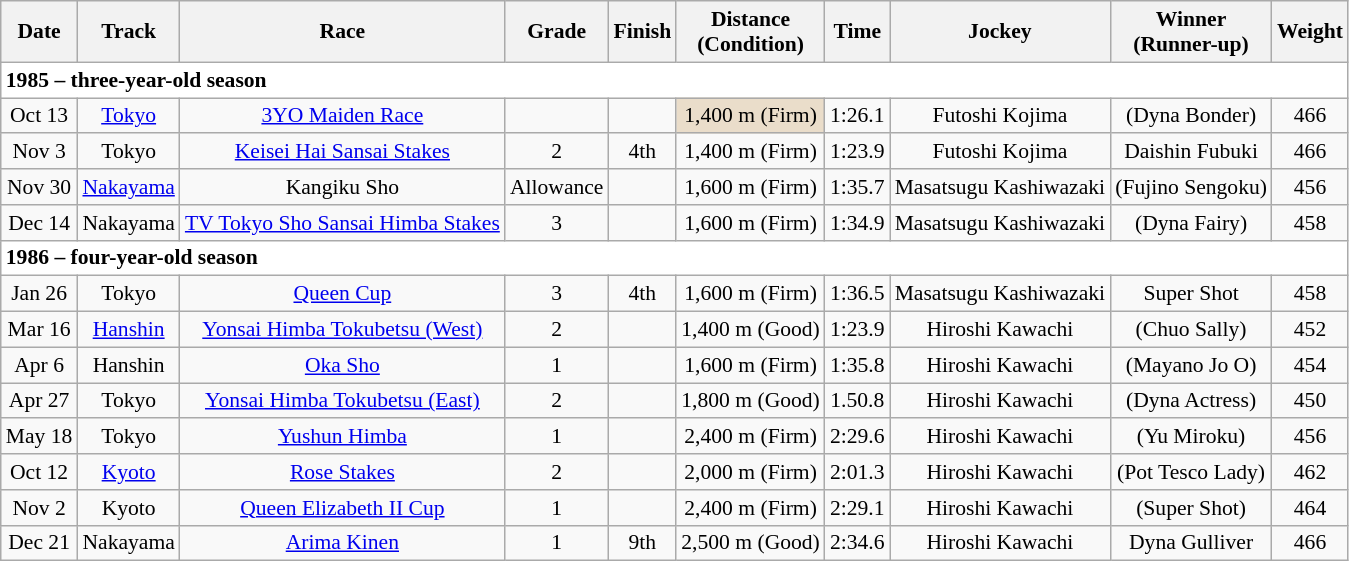<table class="wikitable" style="border-collapse: collapse; font-size: 90%; text-align: center; white-space: nowrap">
<tr>
<th>Date</th>
<th>Track</th>
<th>Race</th>
<th>Grade</th>
<th>Finish</th>
<th>Distance<br>(Condition)</th>
<th>Time</th>
<th>Jockey</th>
<th>Winner<br>(Runner-up)</th>
<th>Weight</th>
</tr>
<tr style="background-color:white">
<td colspan="13" align="left"><strong>1985 – three-year-old season</strong></td>
</tr>
<tr>
<td>Oct 13</td>
<td><a href='#'>Tokyo</a></td>
<td><a href='#'>3YO Maiden Race</a></td>
<td></td>
<td></td>
<td style="background-color:#EADDCA">1,400 m (Firm)</td>
<td>1:26.1</td>
<td>Futoshi Kojima</td>
<td>(Dyna Bonder)</td>
<td>466</td>
</tr>
<tr>
<td>Nov 3</td>
<td>Tokyo</td>
<td><a href='#'>Keisei Hai Sansai Stakes</a></td>
<td>2</td>
<td>4th</td>
<td>1,400 m (Firm)</td>
<td>1:23.9</td>
<td>Futoshi Kojima</td>
<td>Daishin Fubuki</td>
<td>466</td>
</tr>
<tr>
<td>Nov 30</td>
<td><a href='#'>Nakayama</a></td>
<td>Kangiku Sho</td>
<td>Allowance</td>
<td></td>
<td>1,600 m (Firm)</td>
<td>1:35.7</td>
<td>Masatsugu Kashiwazaki</td>
<td>(Fujino Sengoku)</td>
<td>456</td>
</tr>
<tr>
<td>Dec 14</td>
<td>Nakayama</td>
<td><a href='#'>TV Tokyo Sho Sansai Himba Stakes</a></td>
<td>3</td>
<td></td>
<td>1,600 m (Firm)</td>
<td>1:34.9</td>
<td>Masatsugu Kashiwazaki</td>
<td>(Dyna Fairy)</td>
<td>458</td>
</tr>
<tr style="background-color:white">
<td colspan="13" align="left"><strong>1986 – four-year-old season</strong></td>
</tr>
<tr>
<td>Jan 26</td>
<td>Tokyo</td>
<td><a href='#'>Queen Cup</a></td>
<td>3</td>
<td>4th</td>
<td>1,600 m (Firm)</td>
<td>1:36.5</td>
<td>Masatsugu Kashiwazaki</td>
<td>Super Shot</td>
<td>458</td>
</tr>
<tr>
<td>Mar 16</td>
<td><a href='#'>Hanshin</a></td>
<td><a href='#'>Yonsai Himba Tokubetsu (West)</a></td>
<td>2</td>
<td></td>
<td>1,400 m (Good)</td>
<td>1:23.9</td>
<td>Hiroshi Kawachi</td>
<td>(Chuo Sally)</td>
<td>452</td>
</tr>
<tr>
<td>Apr 6</td>
<td>Hanshin</td>
<td><a href='#'>Oka Sho</a></td>
<td>1</td>
<td></td>
<td>1,600 m (Firm)</td>
<td>1:35.8</td>
<td>Hiroshi Kawachi</td>
<td>(Mayano Jo O)</td>
<td>454</td>
</tr>
<tr>
<td>Apr 27</td>
<td>Tokyo</td>
<td><a href='#'>Yonsai Himba Tokubetsu (East)</a></td>
<td>2</td>
<td></td>
<td>1,800 m (Good)</td>
<td>1.50.8</td>
<td>Hiroshi Kawachi</td>
<td>(Dyna Actress)</td>
<td>450</td>
</tr>
<tr>
<td>May 18</td>
<td>Tokyo</td>
<td><a href='#'>Yushun Himba</a></td>
<td>1</td>
<td></td>
<td>2,400 m (Firm)</td>
<td>2:29.6</td>
<td>Hiroshi Kawachi</td>
<td>(Yu Miroku)</td>
<td>456</td>
</tr>
<tr>
<td>Oct 12</td>
<td><a href='#'>Kyoto</a></td>
<td><a href='#'>Rose Stakes</a></td>
<td>2</td>
<td></td>
<td>2,000 m (Firm)</td>
<td>2:01.3</td>
<td>Hiroshi Kawachi</td>
<td>(Pot Tesco Lady)</td>
<td>462</td>
</tr>
<tr>
<td>Nov 2</td>
<td>Kyoto</td>
<td><a href='#'>Queen Elizabeth II Cup</a></td>
<td>1</td>
<td></td>
<td>2,400 m (Firm)</td>
<td>2:29.1</td>
<td>Hiroshi Kawachi</td>
<td>(Super Shot)</td>
<td>464</td>
</tr>
<tr>
<td>Dec 21</td>
<td>Nakayama</td>
<td><a href='#'>Arima Kinen</a></td>
<td>1</td>
<td>9th</td>
<td>2,500 m (Good)</td>
<td>2:34.6</td>
<td>Hiroshi Kawachi</td>
<td>Dyna Gulliver</td>
<td>466</td>
</tr>
</table>
